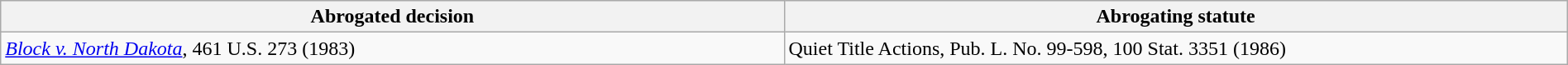<table class="wikitable" style="width:100%; margin:auto;">
<tr>
<th style="width:50%;">Abrogated decision</th>
<th style="width:50%;">Abrogating statute</th>
</tr>
<tr>
<td><em><a href='#'>Block v. North Dakota</a></em>, 461 U.S. 273 (1983)</td>
<td>Quiet Title Actions, Pub. L. No. 99-598, 100 Stat. 3351 (1986)</td>
</tr>
</table>
